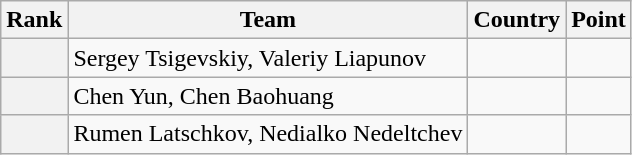<table class="wikitable sortable">
<tr>
<th>Rank</th>
<th>Team</th>
<th>Country</th>
<th>Point</th>
</tr>
<tr>
<th></th>
<td>Sergey Tsigevskiy, Valeriy Liapunov</td>
<td></td>
<td></td>
</tr>
<tr>
<th></th>
<td>Chen Yun, Chen Baohuang</td>
<td></td>
<td></td>
</tr>
<tr>
<th></th>
<td>Rumen Latschkov, Nedialko Nedeltchev</td>
<td></td>
<td></td>
</tr>
</table>
